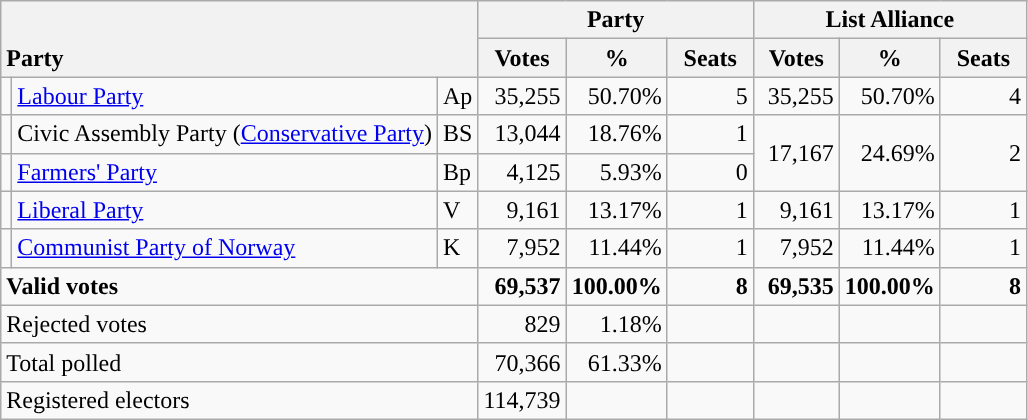<table class="wikitable" border="1" style="text-align:right;">
<tr>
<th style="text-align:left;" valign=bottom rowspan=2 colspan=3>Party</th>
<th colspan=3>Party</th>
<th colspan=3>List Alliance</th>
</tr>
<tr>
<th align=center valign=bottom width="50">Votes</th>
<th align=center valign=bottom width="50">%</th>
<th align=center valign=bottom width="50">Seats</th>
<th align=center valign=bottom width="50">Votes</th>
<th align=center valign=bottom width="50">%</th>
<th align=center valign=bottom width="50">Seats</th>
</tr>
<tr>
<td style="color:inherit;background:"></td>
<td align=left><a href='#'>Labour Party</a></td>
<td align=left>Ap</td>
<td>35,255</td>
<td>50.70%</td>
<td>5</td>
<td>35,255</td>
<td>50.70%</td>
<td>4</td>
</tr>
<tr>
<td></td>
<td align=left>Civic Assembly Party (<a href='#'>Conservative Party</a>)</td>
<td align=left>BS</td>
<td>13,044</td>
<td>18.76%</td>
<td>1</td>
<td rowspan=2>17,167</td>
<td rowspan=2>24.69%</td>
<td rowspan=2>2</td>
</tr>
<tr>
<td style="color:inherit;background:"></td>
<td align=left><a href='#'>Farmers' Party</a></td>
<td align=left>Bp</td>
<td>4,125</td>
<td>5.93%</td>
<td>0</td>
</tr>
<tr>
<td style="color:inherit;background:"></td>
<td align=left><a href='#'>Liberal Party</a></td>
<td align=left>V</td>
<td>9,161</td>
<td>13.17%</td>
<td>1</td>
<td>9,161</td>
<td>13.17%</td>
<td>1</td>
</tr>
<tr>
<td style="color:inherit;background:"></td>
<td align=left><a href='#'>Communist Party of Norway</a></td>
<td align=left>K</td>
<td>7,952</td>
<td>11.44%</td>
<td>1</td>
<td>7,952</td>
<td>11.44%</td>
<td>1</td>
</tr>
<tr style="font-weight:bold">
<td align=left colspan=3>Valid votes</td>
<td>69,537</td>
<td>100.00%</td>
<td>8</td>
<td>69,535</td>
<td>100.00%</td>
<td>8</td>
</tr>
<tr>
<td align=left colspan=3>Rejected votes</td>
<td>829</td>
<td>1.18%</td>
<td></td>
<td></td>
<td></td>
<td></td>
</tr>
<tr>
<td align=left colspan=3>Total polled</td>
<td>70,366</td>
<td>61.33%</td>
<td></td>
<td></td>
<td></td>
<td></td>
</tr>
<tr>
<td align=left colspan=3>Registered electors</td>
<td>114,739</td>
<td></td>
<td></td>
<td></td>
<td></td>
<td></td>
</tr>
</table>
